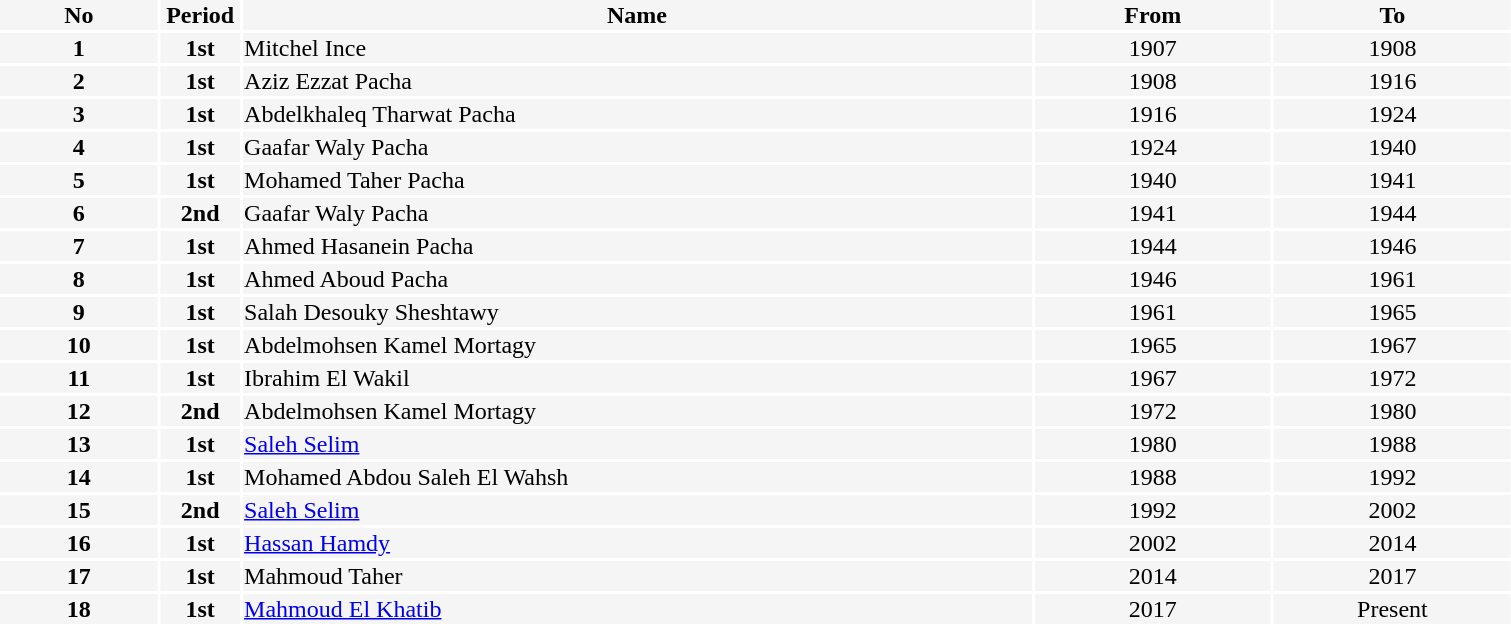<table style="width:80%;">
<tr style="background:#F5F5F5;">
<th style="width:10%;">No</th>
<th ! style="width:5%;">Period</th>
<th style="width:50%;">Name</th>
<th style="width:15%;">From</th>
<th ! style="width:15%;">To</th>
</tr>
<tr style="background:#F5F5F5;">
<td style="text-align:center;"><strong>1</strong></td>
<td style="text-align:center;"><strong>1st</strong></td>
<td style="text-align:Left;"> Mitchel Ince</td>
<td style="text-align:center;">1907</td>
<td style="text-align:center;">1908</td>
</tr>
<tr style="background:#F5F5F5;">
<td style="text-align:center;"><strong>2</strong></td>
<td style="text-align:center;"><strong>1st</strong></td>
<td style="text-align:Left;"> Aziz Ezzat Pacha</td>
<td style="text-align:center;">1908</td>
<td style="text-align:center;">1916</td>
</tr>
<tr style="background:#F5F5F5;">
<td style="text-align:center;"><strong>3</strong></td>
<td style="text-align:center;"><strong>1st</strong></td>
<td style="text-align:Left;"> Abdelkhaleq Tharwat Pacha</td>
<td style="text-align:center;">1916</td>
<td style="text-align:center;">1924</td>
</tr>
<tr style="background:#F5F5F5;">
<td style="text-align:center;"><strong>4</strong></td>
<td style="text-align:center;"><strong>1st</strong></td>
<td style="text-align:Left;"> Gaafar Waly Pacha</td>
<td style="text-align:center;">1924</td>
<td style="text-align:center;">1940</td>
</tr>
<tr style="background:#F5F5F5;">
<td style="text-align:center;"><strong>5</strong></td>
<td style="text-align:center;"><strong>1st</strong></td>
<td style="text-align:left;"> Mohamed Taher Pacha</td>
<td style="text-align:center;">1940</td>
<td style="text-align:center;">1941</td>
</tr>
<tr style="background:#F5F5F5;">
<td style="text-align:center;"><strong>6</strong></td>
<td style="text-align:center;"><strong>2nd</strong></td>
<td style="text-align:left;">Gaafar Waly Pacha</td>
<td style="text-align:center;">1941</td>
<td style="text-align:center;">1944</td>
</tr>
<tr style="background:#F5F5F5;">
<td style="text-align:center;"><strong>7</strong></td>
<td style="text-align:center;"><strong>1st</strong></td>
<td style="text-align:left;"> Ahmed Hasanein Pacha</td>
<td style="text-align:center;">1944</td>
<td style="text-align:center;">1946</td>
</tr>
<tr style="background:#F5F5F5;">
<td style="text-align:center;"><strong>8</strong></td>
<td style="text-align:center;"><strong>1st</strong></td>
<td style="text-align:left;"> Ahmed Aboud Pacha</td>
<td style="text-align:center;">1946</td>
<td style="text-align:center;">1961</td>
</tr>
<tr style="background:#F5F5F5;">
<td style="text-align:center;"><strong>9</strong></td>
<td style="text-align:center;"><strong>1st</strong></td>
<td style="text-align:left;"> Salah Desouky Sheshtawy</td>
<td style="text-align:center;">1961</td>
<td style="text-align:center;">1965</td>
</tr>
<tr style="background:#F5F5F5;">
<td style="text-align:center;"><strong>10</strong></td>
<td style="text-align:center;"><strong>1st</strong></td>
<td style="text-align:left;"> Abdelmohsen Kamel Mortagy</td>
<td style="text-align:center;">1965</td>
<td style="text-align:center;">1967</td>
</tr>
<tr style="background:#F5F5F5;">
<td style="text-align:center;"><strong>11</strong></td>
<td style="text-align:center;"><strong>1st</strong></td>
<td style="text-align:left;"> Ibrahim El Wakil</td>
<td style="text-align:center;">1967</td>
<td style="text-align:center;">1972</td>
</tr>
<tr style="background:#F5F5F5;">
<td style="text-align:center;"><strong>12</strong></td>
<td style="text-align:center;"><strong>2nd</strong></td>
<td style="text-align:left;"> Abdelmohsen Kamel Mortagy</td>
<td style="text-align:center;">1972</td>
<td style="text-align:center;">1980</td>
</tr>
<tr style="background:#F5F5F5;">
<td style="text-align:center;"><strong>13</strong></td>
<td style="text-align:center;"><strong>1st</strong></td>
<td style="text-align:left;"> <a href='#'>Saleh Selim</a></td>
<td style="text-align:center;">1980</td>
<td style="text-align:center;">1988</td>
</tr>
<tr style="background:#F5F5F5;">
<td style="text-align:center;"><strong>14</strong></td>
<td style="text-align:center;"><strong>1st</strong></td>
<td style="text-align:left;"> Mohamed Abdou Saleh El Wahsh</td>
<td style="text-align:center;">1988</td>
<td style="text-align:center;">1992</td>
</tr>
<tr style="background:#F5F5F5;">
<td style="text-align:center;"><strong>15</strong></td>
<td style="text-align:center;"><strong>2nd</strong></td>
<td style="text-align:left;"> <a href='#'>Saleh Selim</a></td>
<td style="text-align:center;">1992</td>
<td style="text-align:center;">2002</td>
</tr>
<tr style="background:#F5F5F5;">
<td style="text-align:center;"><strong>16</strong></td>
<td style="text-align:center;"><strong>1st</strong></td>
<td style="text-align:left;"> <a href='#'>Hassan Hamdy</a></td>
<td style="text-align:center;">2002</td>
<td style="text-align:center;">2014</td>
</tr>
<tr style="background:#F5F5F5;">
<td style="text-align:center;"><strong>17</strong></td>
<td style="text-align:center;"><strong>1st</strong></td>
<td style="text-align:left;"> Mahmoud Taher</td>
<td style="text-align:center;">2014</td>
<td style="text-align:center;">2017</td>
</tr>
<tr style="background:#F5F5F5;">
<td style="text-align:center;"><strong>18</strong></td>
<td style="text-align:center;"><strong>1st</strong></td>
<td style="text-align:left;"> <a href='#'>Mahmoud El Khatib</a></td>
<td style="text-align:center;">2017</td>
<td style="text-align:center;">Present</td>
</tr>
</table>
